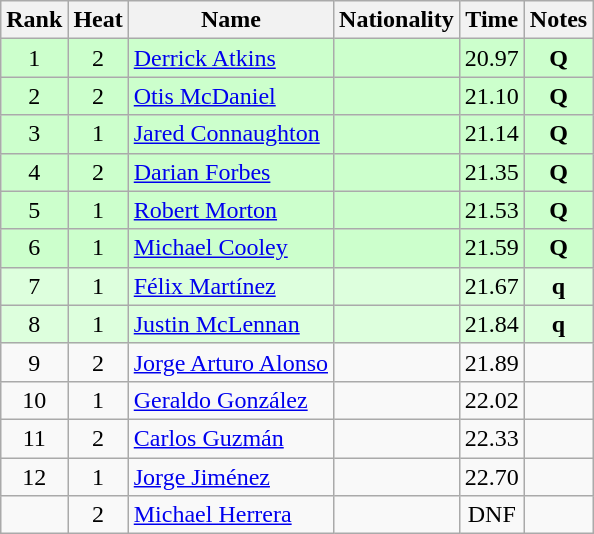<table class="wikitable sortable" style="text-align:center">
<tr>
<th>Rank</th>
<th>Heat</th>
<th>Name</th>
<th>Nationality</th>
<th>Time</th>
<th>Notes</th>
</tr>
<tr bgcolor=ccffcc>
<td align=center>1</td>
<td align=center>2</td>
<td align=left><a href='#'>Derrick Atkins</a></td>
<td align=left></td>
<td>20.97</td>
<td><strong>Q</strong></td>
</tr>
<tr bgcolor=ccffcc>
<td align=center>2</td>
<td align=center>2</td>
<td align=left><a href='#'>Otis McDaniel</a></td>
<td align=left></td>
<td>21.10</td>
<td><strong>Q</strong></td>
</tr>
<tr bgcolor=ccffcc>
<td align=center>3</td>
<td align=center>1</td>
<td align=left><a href='#'>Jared Connaughton</a></td>
<td align=left></td>
<td>21.14</td>
<td><strong>Q</strong></td>
</tr>
<tr bgcolor=ccffcc>
<td align=center>4</td>
<td align=center>2</td>
<td align=left><a href='#'>Darian Forbes</a></td>
<td align=left></td>
<td>21.35</td>
<td><strong>Q</strong></td>
</tr>
<tr bgcolor=ccffcc>
<td align=center>5</td>
<td align=center>1</td>
<td align=left><a href='#'>Robert Morton</a></td>
<td align=left></td>
<td>21.53</td>
<td><strong>Q</strong></td>
</tr>
<tr bgcolor=ccffcc>
<td align=center>6</td>
<td align=center>1</td>
<td align=left><a href='#'>Michael Cooley</a></td>
<td align=left></td>
<td>21.59</td>
<td><strong>Q</strong></td>
</tr>
<tr bgcolor=ddffdd>
<td align=center>7</td>
<td align=center>1</td>
<td align=left><a href='#'>Félix Martínez</a></td>
<td align=left></td>
<td>21.67</td>
<td><strong>q</strong></td>
</tr>
<tr bgcolor=ddffdd>
<td align=center>8</td>
<td align=center>1</td>
<td align=left><a href='#'>Justin McLennan</a></td>
<td align=left></td>
<td>21.84</td>
<td><strong>q</strong></td>
</tr>
<tr>
<td align=center>9</td>
<td align=center>2</td>
<td align=left><a href='#'>Jorge Arturo Alonso</a></td>
<td align=left></td>
<td>21.89</td>
<td></td>
</tr>
<tr>
<td align=center>10</td>
<td align=center>1</td>
<td align=left><a href='#'>Geraldo González</a></td>
<td align=left></td>
<td>22.02</td>
<td></td>
</tr>
<tr>
<td align=center>11</td>
<td align=center>2</td>
<td align=left><a href='#'>Carlos Guzmán</a></td>
<td align=left></td>
<td>22.33</td>
<td></td>
</tr>
<tr>
<td align=center>12</td>
<td align=center>1</td>
<td align=left><a href='#'>Jorge Jiménez</a></td>
<td align=left></td>
<td>22.70</td>
<td></td>
</tr>
<tr>
<td align=center></td>
<td align=center>2</td>
<td align=left><a href='#'>Michael Herrera</a></td>
<td align=left></td>
<td>DNF</td>
<td></td>
</tr>
</table>
